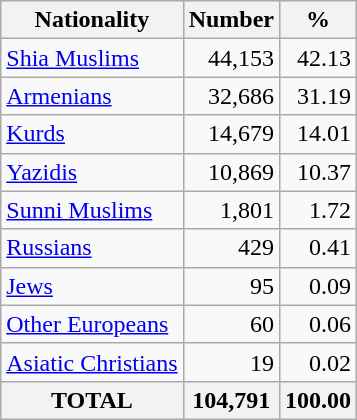<table class="wikitable sortable">
<tr>
<th>Nationality</th>
<th>Number</th>
<th>%</th>
</tr>
<tr>
<td><a href='#'>Shia Muslims</a></td>
<td align="right">44,153</td>
<td align="right">42.13</td>
</tr>
<tr>
<td><a href='#'>Armenians</a></td>
<td align="right">32,686</td>
<td align="right">31.19</td>
</tr>
<tr>
<td><a href='#'>Kurds</a></td>
<td align="right">14,679</td>
<td align="right">14.01</td>
</tr>
<tr>
<td><a href='#'>Yazidis</a></td>
<td align="right">10,869</td>
<td align="right">10.37</td>
</tr>
<tr>
<td><a href='#'>Sunni Muslims</a></td>
<td align="right">1,801</td>
<td align="right">1.72</td>
</tr>
<tr>
<td><a href='#'>Russians</a></td>
<td align="right">429</td>
<td align="right">0.41</td>
</tr>
<tr>
<td><a href='#'>Jews</a></td>
<td align="right">95</td>
<td align="right">0.09</td>
</tr>
<tr>
<td><a href='#'>Other Europeans</a></td>
<td align="right">60</td>
<td align="right">0.06</td>
</tr>
<tr>
<td><a href='#'>Asiatic Christians</a></td>
<td align="right">19</td>
<td align="right">0.02</td>
</tr>
<tr>
<th>TOTAL</th>
<th>104,791</th>
<th>100.00</th>
</tr>
</table>
